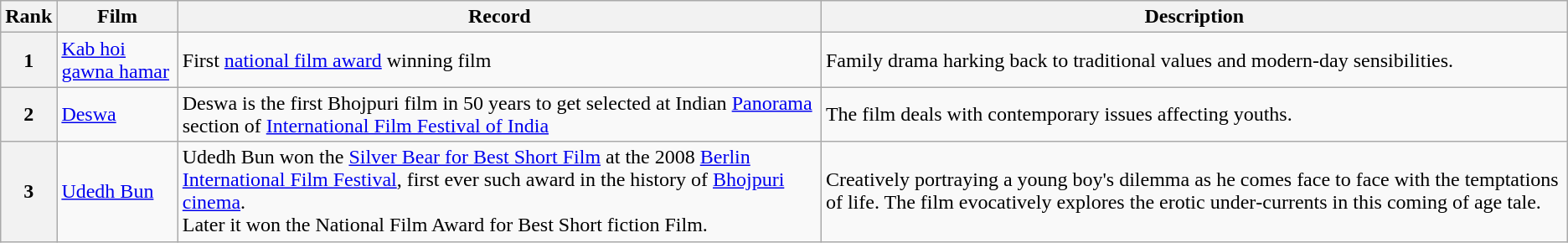<table Class="wikitable">
<tr>
<th>Rank</th>
<th>Film</th>
<th>Record</th>
<th>Description</th>
</tr>
<tr>
<th>1</th>
<td><a href='#'>Kab hoi gawna hamar</a></td>
<td>First <a href='#'>national film award</a> winning film</td>
<td>Family drama harking back to traditional values and modern-day sensibilities.</td>
</tr>
<tr>
<th>2</th>
<td><a href='#'>Deswa</a></td>
<td>Deswa is the first Bhojpuri film in 50 years to get selected at Indian <a href='#'>Panorama</a> section of <a href='#'>International Film Festival of India</a></td>
<td>The film deals with contemporary issues affecting youths.</td>
</tr>
<tr>
<th>3</th>
<td><a href='#'>Udedh Bun</a></td>
<td>Udedh Bun won the <a href='#'>Silver Bear for Best Short Film</a> at the 2008 <a href='#'>Berlin International Film Festival</a>, first ever such award in the history of <a href='#'>Bhojpuri cinema</a>.<br> Later it won the National Film Award for Best Short fiction Film.</td>
<td>Creatively portraying a young boy's dilemma as he comes face to face with the temptations of life. The film evocatively explores the erotic under‐currents in this coming of age tale.</td>
</tr>
</table>
